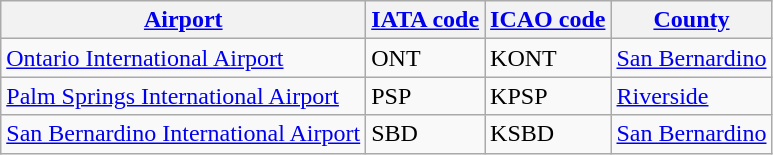<table class="wikitable">
<tr>
<th valign=bottom><a href='#'>Airport</a></th>
<th valign=bottom><a href='#'>IATA code</a></th>
<th valign=bottom><a href='#'>ICAO code</a></th>
<th valign=bottom><a href='#'>County</a></th>
</tr>
<tr>
<td><a href='#'>Ontario International Airport</a></td>
<td>ONT</td>
<td>KONT</td>
<td><a href='#'>San Bernardino</a></td>
</tr>
<tr>
<td><a href='#'>Palm Springs International Airport</a></td>
<td>PSP</td>
<td>KPSP</td>
<td><a href='#'>Riverside</a></td>
</tr>
<tr>
<td><a href='#'>San Bernardino International Airport</a></td>
<td>SBD</td>
<td>KSBD</td>
<td><a href='#'>San Bernardino</a></td>
</tr>
</table>
